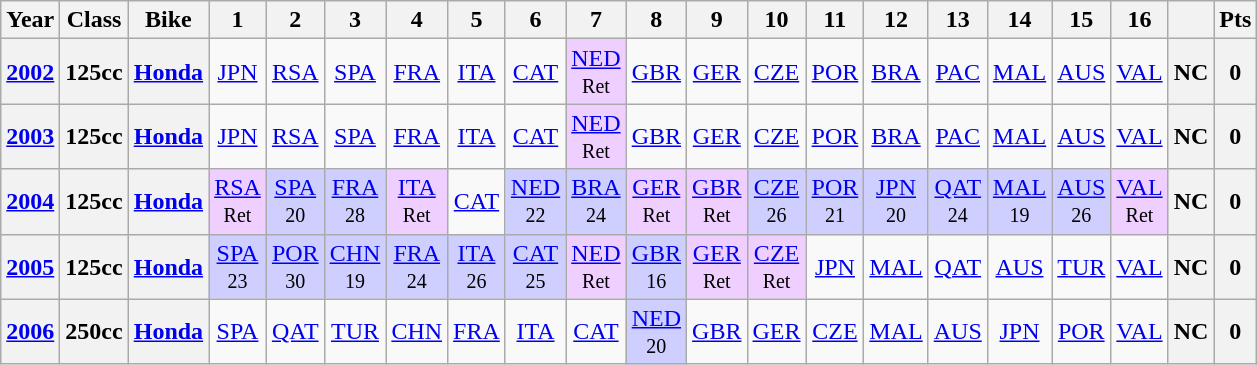<table class="wikitable" style="text-align:center">
<tr>
<th>Year</th>
<th>Class</th>
<th>Bike</th>
<th>1</th>
<th>2</th>
<th>3</th>
<th>4</th>
<th>5</th>
<th>6</th>
<th>7</th>
<th>8</th>
<th>9</th>
<th>10</th>
<th>11</th>
<th>12</th>
<th>13</th>
<th>14</th>
<th>15</th>
<th>16</th>
<th></th>
<th>Pts</th>
</tr>
<tr>
<th><a href='#'>2002</a></th>
<th>125cc</th>
<th><a href='#'>Honda</a></th>
<td><a href='#'>JPN</a></td>
<td><a href='#'>RSA</a></td>
<td><a href='#'>SPA</a></td>
<td><a href='#'>FRA</a></td>
<td><a href='#'>ITA</a></td>
<td><a href='#'>CAT</a></td>
<td style="background:#EFCFFF;"><a href='#'>NED</a><br><small>Ret</small></td>
<td><a href='#'>GBR</a></td>
<td><a href='#'>GER</a></td>
<td><a href='#'>CZE</a></td>
<td><a href='#'>POR</a></td>
<td><a href='#'>BRA</a></td>
<td><a href='#'>PAC</a></td>
<td><a href='#'>MAL</a></td>
<td><a href='#'>AUS</a></td>
<td><a href='#'>VAL</a></td>
<th>NC</th>
<th>0</th>
</tr>
<tr>
<th><a href='#'>2003</a></th>
<th>125cc</th>
<th><a href='#'>Honda</a></th>
<td><a href='#'>JPN</a></td>
<td><a href='#'>RSA</a></td>
<td><a href='#'>SPA</a></td>
<td><a href='#'>FRA</a></td>
<td><a href='#'>ITA</a></td>
<td><a href='#'>CAT</a></td>
<td style="background:#EFCFFF;"><a href='#'>NED</a><br><small>Ret</small></td>
<td><a href='#'>GBR</a></td>
<td><a href='#'>GER</a></td>
<td><a href='#'>CZE</a></td>
<td><a href='#'>POR</a></td>
<td><a href='#'>BRA</a></td>
<td><a href='#'>PAC</a></td>
<td><a href='#'>MAL</a></td>
<td><a href='#'>AUS</a></td>
<td><a href='#'>VAL</a></td>
<th>NC</th>
<th>0</th>
</tr>
<tr>
<th><a href='#'>2004</a></th>
<th>125cc</th>
<th><a href='#'>Honda</a></th>
<td style="background:#EFCFFF;"><a href='#'>RSA</a><br><small>Ret</small></td>
<td style="background:#CFCFFF;"><a href='#'>SPA</a><br><small>20</small></td>
<td style="background:#CFCFFF;"><a href='#'>FRA</a><br><small>28</small></td>
<td style="background:#EFCFFF;"><a href='#'>ITA</a><br><small>Ret</small></td>
<td><a href='#'>CAT</a></td>
<td style="background:#CFCFFF;"><a href='#'>NED</a><br><small>22</small></td>
<td style="background:#CFCFFF;"><a href='#'>BRA</a><br><small>24</small></td>
<td style="background:#EFCFFF;"><a href='#'>GER</a><br><small>Ret</small></td>
<td style="background:#EFCFFF;"><a href='#'>GBR</a><br><small>Ret</small></td>
<td style="background:#CFCFFF;"><a href='#'>CZE</a><br><small>26</small></td>
<td style="background:#CFCFFF;"><a href='#'>POR</a><br><small>21</small></td>
<td style="background:#CFCFFF;"><a href='#'>JPN</a><br><small>20</small></td>
<td style="background:#CFCFFF;"><a href='#'>QAT</a><br><small>24</small></td>
<td style="background:#CFCFFF;"><a href='#'>MAL</a><br><small>19</small></td>
<td style="background:#CFCFFF;"><a href='#'>AUS</a><br><small>26</small></td>
<td style="background:#EFCFFF;"><a href='#'>VAL</a><br><small>Ret</small></td>
<th>NC</th>
<th>0</th>
</tr>
<tr>
<th><a href='#'>2005</a></th>
<th>125cc</th>
<th><a href='#'>Honda</a></th>
<td style="background:#CFCFFF;"><a href='#'>SPA</a><br><small>23</small></td>
<td style="background:#CFCFFF;"><a href='#'>POR</a><br><small>30</small></td>
<td style="background:#CFCFFF;"><a href='#'>CHN</a><br><small>19</small></td>
<td style="background:#CFCFFF;"><a href='#'>FRA</a><br><small>24</small></td>
<td style="background:#CFCFFF;"><a href='#'>ITA</a><br><small>26</small></td>
<td style="background:#CFCFFF;"><a href='#'>CAT</a><br><small>25</small></td>
<td style="background:#EFCFFF;"><a href='#'>NED</a><br><small>Ret</small></td>
<td style="background:#CFCFFF;"><a href='#'>GBR</a><br><small>16</small></td>
<td style="background:#EFCFFF;"><a href='#'>GER</a><br><small>Ret</small></td>
<td style="background:#EFCFFF;"><a href='#'>CZE</a><br><small>Ret</small></td>
<td><a href='#'>JPN</a></td>
<td><a href='#'>MAL</a></td>
<td><a href='#'>QAT</a></td>
<td><a href='#'>AUS</a></td>
<td><a href='#'>TUR</a></td>
<td><a href='#'>VAL</a></td>
<th>NC</th>
<th>0</th>
</tr>
<tr>
<th><a href='#'>2006</a></th>
<th>250cc</th>
<th><a href='#'>Honda</a></th>
<td><a href='#'>SPA</a></td>
<td><a href='#'>QAT</a></td>
<td><a href='#'>TUR</a></td>
<td><a href='#'>CHN</a></td>
<td><a href='#'>FRA</a></td>
<td><a href='#'>ITA</a></td>
<td><a href='#'>CAT</a></td>
<td style="background:#CFCFFF;"><a href='#'>NED</a><br><small>20</small></td>
<td><a href='#'>GBR</a></td>
<td><a href='#'>GER</a></td>
<td><a href='#'>CZE</a></td>
<td><a href='#'>MAL</a></td>
<td><a href='#'>AUS</a></td>
<td><a href='#'>JPN</a></td>
<td><a href='#'>POR</a></td>
<td><a href='#'>VAL</a></td>
<th>NC</th>
<th>0</th>
</tr>
</table>
